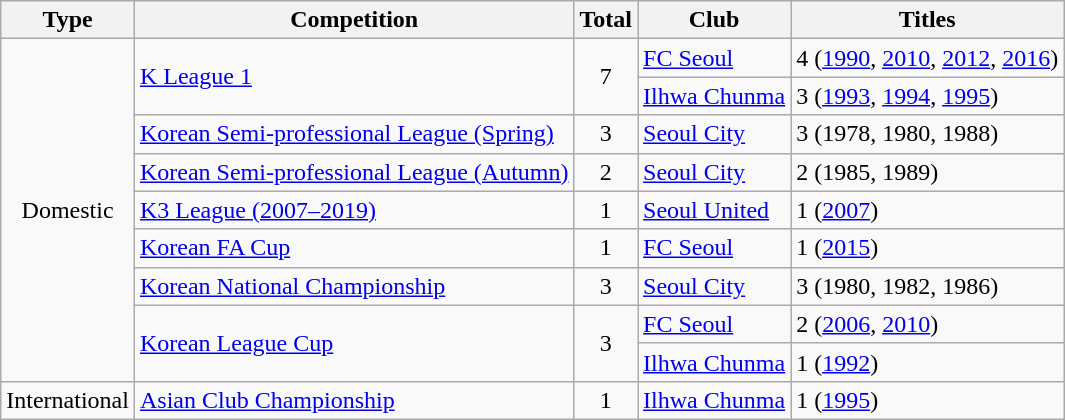<table class="wikitable">
<tr>
<th>Type</th>
<th>Competition</th>
<th>Total</th>
<th>Club</th>
<th>Titles</th>
</tr>
<tr>
<td rowspan="9" align="center">Domestic</td>
<td rowspan="2"><a href='#'>K League 1</a></td>
<td rowspan="2" align="center">7</td>
<td><a href='#'>FC Seoul</a></td>
<td>4 (<a href='#'>1990</a>, <a href='#'>2010</a>, <a href='#'>2012</a>, <a href='#'>2016</a>)</td>
</tr>
<tr>
<td><a href='#'>Ilhwa Chunma</a></td>
<td>3 (<a href='#'>1993</a>, <a href='#'>1994</a>, <a href='#'>1995</a>)</td>
</tr>
<tr>
<td><a href='#'>Korean Semi-professional League (Spring)</a></td>
<td align="center">3</td>
<td><a href='#'>Seoul City</a></td>
<td>3 (1978, 1980, 1988)</td>
</tr>
<tr>
<td><a href='#'>Korean Semi-professional League (Autumn)</a></td>
<td align="center">2</td>
<td><a href='#'>Seoul City</a></td>
<td>2 (1985, 1989)</td>
</tr>
<tr>
<td><a href='#'>K3 League (2007–2019)</a></td>
<td align="center">1</td>
<td><a href='#'>Seoul United</a></td>
<td>1 (<a href='#'>2007</a>)</td>
</tr>
<tr>
<td><a href='#'>Korean FA Cup</a></td>
<td align="center">1</td>
<td><a href='#'>FC Seoul</a></td>
<td>1 (<a href='#'>2015</a>)</td>
</tr>
<tr>
<td><a href='#'>Korean National Championship</a></td>
<td align="center">3</td>
<td><a href='#'>Seoul City</a></td>
<td>3 (1980, 1982, 1986)</td>
</tr>
<tr>
<td rowspan="2"><a href='#'>Korean League Cup</a></td>
<td rowspan="2" align="center">3</td>
<td><a href='#'>FC Seoul</a></td>
<td>2 (<a href='#'>2006</a>, <a href='#'>2010</a>)</td>
</tr>
<tr>
<td><a href='#'>Ilhwa Chunma</a></td>
<td>1 (<a href='#'>1992</a>)</td>
</tr>
<tr>
<td align="center">International</td>
<td><a href='#'>Asian Club Championship</a></td>
<td align="center">1</td>
<td><a href='#'>Ilhwa Chunma</a></td>
<td>1 (<a href='#'>1995</a>)</td>
</tr>
</table>
